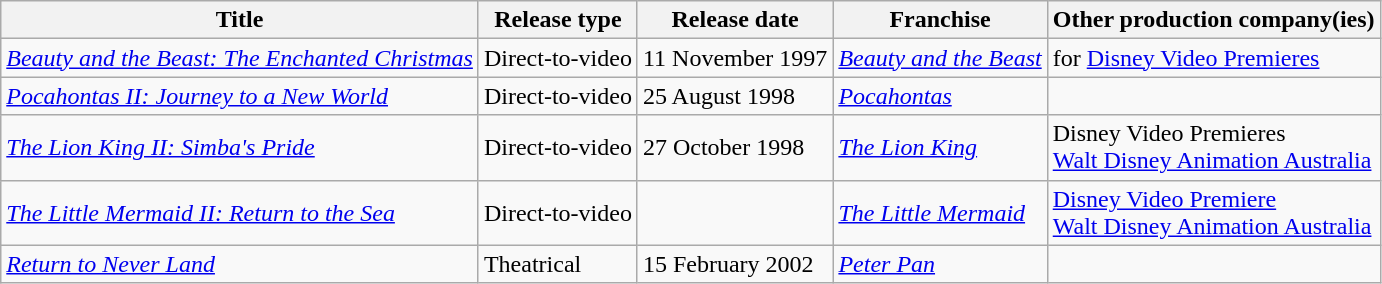<table class="wikitable sortable">
<tr>
<th>Title</th>
<th>Release type</th>
<th>Release date</th>
<th>Franchise</th>
<th>Other production company(ies)</th>
</tr>
<tr>
<td><em><a href='#'>Beauty and the Beast: The Enchanted Christmas</a></em></td>
<td>Direct-to-video</td>
<td>11 November 1997</td>
<td><em><a href='#'>Beauty and the Beast</a></em></td>
<td>for <a href='#'>Disney Video Premieres</a></td>
</tr>
<tr>
<td><em><a href='#'>Pocahontas II: Journey to a New World</a></em></td>
<td>Direct-to-video</td>
<td>25 August 1998</td>
<td><em><a href='#'>Pocahontas</a></em></td>
<td></td>
</tr>
<tr>
<td><em><a href='#'>The Lion King II: Simba's Pride</a></em></td>
<td>Direct-to-video</td>
<td>27 October 1998</td>
<td><em><a href='#'>The Lion King</a></em></td>
<td>Disney Video Premieres<br><a href='#'>Walt Disney Animation Australia</a></td>
</tr>
<tr>
<td><em><a href='#'>The Little Mermaid II: Return to the Sea</a></em></td>
<td>Direct-to-video</td>
<td></td>
<td><em><a href='#'>The Little Mermaid</a></em></td>
<td><a href='#'>Disney Video Premiere</a><br><a href='#'>Walt Disney Animation Australia</a></td>
</tr>
<tr>
<td><em><a href='#'>Return to Never Land</a></em></td>
<td>Theatrical</td>
<td>15 February 2002</td>
<td><em><a href='#'>Peter Pan</a></em></td>
<td></td>
</tr>
</table>
